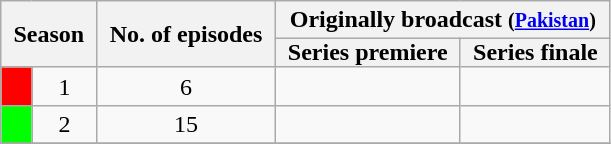<table class="wikitable" style="text-align:center">
<tr>
<th style="padding: 0 8px" colspan="2" rowspan="2">Season</th>
<th style="padding: 0 8px" rowspan="2">No. of episodes</th>
<th colspan="2">Originally broadcast <small>(<a href='#'>Pakistan</a>)</small></th>
</tr>
<tr>
<th style="padding: 0 8px">Series premiere</th>
<th style="padding: 0 8px">Series finale</th>
</tr>
<tr>
<td style="background:#FF0000"></td>
<td align="center">1</td>
<td align="center">6</td>
<td align="center"></td>
<td align="center"></td>
</tr>
<tr>
<td style="background:#00FF00"></td>
<td align="center">2</td>
<td align="center">15</td>
<td align="center"></td>
<td align="center"></td>
</tr>
<tr>
</tr>
</table>
